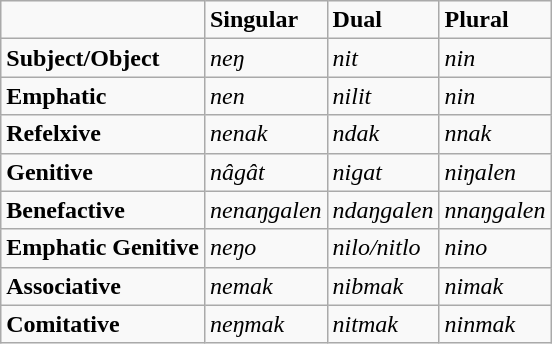<table class="wikitable">
<tr>
<td></td>
<td><strong>Singular</strong></td>
<td><strong>Dual</strong></td>
<td><strong>Plural</strong></td>
</tr>
<tr>
<td><strong>Subject/Object</strong></td>
<td><em>neŋ</em></td>
<td><em>nit</em></td>
<td><em>nin</em></td>
</tr>
<tr>
<td><strong>Emphatic</strong></td>
<td><em>nen</em></td>
<td><em>nilit</em></td>
<td><em>nin</em></td>
</tr>
<tr>
<td><strong>Refelxive</strong></td>
<td><em>nenak</em></td>
<td><em>ndak</em></td>
<td><em>nnak</em></td>
</tr>
<tr>
<td><strong>Genitive</strong></td>
<td><em>nâgât</em></td>
<td><em>nigat</em></td>
<td><em>niŋalen</em></td>
</tr>
<tr>
<td><strong>Benefactive</strong></td>
<td><em>nenaŋgalen</em></td>
<td><em>ndaŋgalen</em></td>
<td><em>nnaŋgalen</em></td>
</tr>
<tr>
<td><strong>Emphatic Genitive</strong></td>
<td><em>neŋo</em></td>
<td><em>nilo/nitlo</em></td>
<td><em>nino</em></td>
</tr>
<tr>
<td><strong>Associative</strong></td>
<td><em>nemak</em></td>
<td><em>nibmak</em></td>
<td><em>nimak</em></td>
</tr>
<tr>
<td><strong>Comitative</strong></td>
<td><em>neŋmak</em></td>
<td><em>nitmak</em></td>
<td><em>ninmak</em></td>
</tr>
</table>
